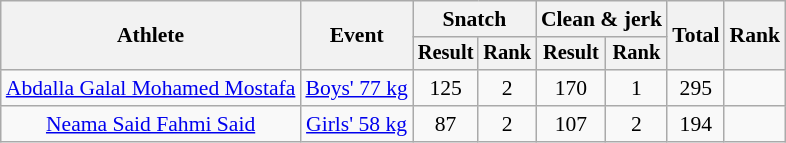<table class="wikitable" style="text-align:center; font-size:90%">
<tr>
<th rowspan="2">Athlete</th>
<th rowspan="2">Event</th>
<th colspan="2">Snatch</th>
<th colspan="2">Clean & jerk</th>
<th rowspan="2">Total</th>
<th rowspan="2">Rank</th>
</tr>
<tr style="font-size:95%">
<th>Result</th>
<th>Rank</th>
<th>Result</th>
<th>Rank</th>
</tr>
<tr>
<td><a href='#'>Abdalla Galal Mohamed Mostafa</a></td>
<td><a href='#'>Boys' 77 kg</a></td>
<td>125</td>
<td>2</td>
<td>170</td>
<td>1</td>
<td>295</td>
<td></td>
</tr>
<tr>
<td><a href='#'>Neama Said Fahmi Said</a></td>
<td><a href='#'>Girls' 58 kg</a></td>
<td>87</td>
<td>2</td>
<td>107</td>
<td>2</td>
<td>194</td>
<td></td>
</tr>
</table>
